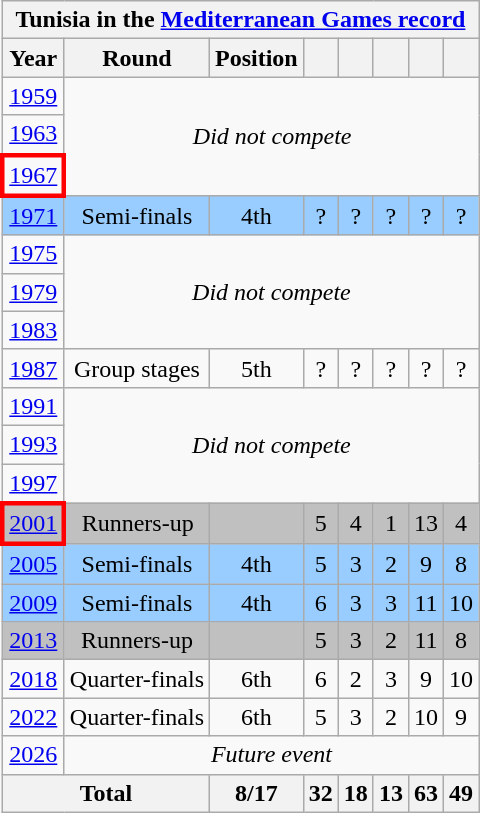<table class="wikitable" style="text-align: center;">
<tr>
<th colspan=10>Tunisia in the <a href='#'>Mediterranean Games record</a></th>
</tr>
<tr>
<th>Year</th>
<th>Round</th>
<th>Position</th>
<th></th>
<th></th>
<th></th>
<th></th>
<th></th>
</tr>
<tr>
<td> <a href='#'>1959</a></td>
<td colspan="8" rowspan=3><em>Did not compete</em></td>
</tr>
<tr>
<td> <a href='#'>1963</a></td>
</tr>
<tr>
<td style="border:3px solid red"> <a href='#'>1967</a></td>
</tr>
<tr style="background:#9acdff;">
<td> <a href='#'>1971</a></td>
<td>Semi-finals</td>
<td>4th</td>
<td>?</td>
<td>?</td>
<td>?</td>
<td>?</td>
<td>?</td>
</tr>
<tr>
<td> <a href='#'>1975</a></td>
<td colspan="8" rowspan=3><em>Did not compete</em></td>
</tr>
<tr>
<td> <a href='#'>1979</a></td>
</tr>
<tr>
<td> <a href='#'>1983</a></td>
</tr>
<tr>
<td> <a href='#'>1987</a></td>
<td>Group stages</td>
<td>5th</td>
<td>?</td>
<td>?</td>
<td>?</td>
<td>?</td>
<td>?</td>
</tr>
<tr>
<td> <a href='#'>1991</a></td>
<td colspan="8" rowspan=3><em>Did not compete</em></td>
</tr>
<tr>
<td> <a href='#'>1993</a></td>
</tr>
<tr>
<td> <a href='#'>1997</a></td>
</tr>
<tr style="background:silver;">
<td style="border:3px solid red"> <a href='#'>2001</a></td>
<td>Runners-up</td>
<td></td>
<td>5</td>
<td>4</td>
<td>1</td>
<td>13</td>
<td>4</td>
</tr>
<tr style="background:#9acdff;">
<td> <a href='#'>2005</a></td>
<td>Semi-finals</td>
<td>4th</td>
<td>5</td>
<td>3</td>
<td>2</td>
<td>9</td>
<td>8</td>
</tr>
<tr style="background:#9acdff;">
<td> <a href='#'>2009</a></td>
<td>Semi-finals</td>
<td>4th</td>
<td>6</td>
<td>3</td>
<td>3</td>
<td>11</td>
<td>10</td>
</tr>
<tr style="background:silver;">
<td> <a href='#'>2013</a></td>
<td>Runners-up</td>
<td></td>
<td>5</td>
<td>3</td>
<td>2</td>
<td>11</td>
<td>8</td>
</tr>
<tr>
<td> <a href='#'>2018</a></td>
<td>Quarter-finals</td>
<td>6th</td>
<td>6</td>
<td>2</td>
<td>3</td>
<td>9</td>
<td>10</td>
</tr>
<tr>
<td> <a href='#'>2022</a></td>
<td>Quarter-finals</td>
<td>6th</td>
<td>5</td>
<td>3</td>
<td>2</td>
<td>10</td>
<td>9</td>
</tr>
<tr>
<td> <a href='#'>2026</a></td>
<td colspan="8" rowspan=1><em>Future event</em></td>
</tr>
<tr>
<th colspan="2" rowspan=1><strong>Total</strong></th>
<th><strong>8/17</strong></th>
<th><strong>32</strong></th>
<th><strong>18</strong></th>
<th><strong>13</strong></th>
<th><strong>63</strong></th>
<th><strong>49</strong></th>
</tr>
</table>
